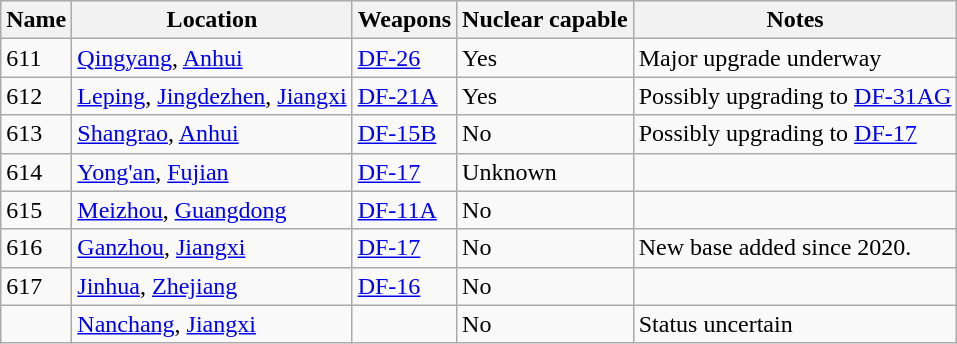<table class="wikitable">
<tr>
<th>Name</th>
<th>Location</th>
<th>Weapons</th>
<th>Nuclear capable</th>
<th>Notes</th>
</tr>
<tr>
<td>611</td>
<td><a href='#'>Qingyang</a>, <a href='#'>Anhui</a></td>
<td><a href='#'>DF-26</a></td>
<td>Yes</td>
<td>Major upgrade underway</td>
</tr>
<tr>
<td>612</td>
<td><a href='#'>Leping</a>, <a href='#'>Jingdezhen</a>, <a href='#'>Jiangxi</a></td>
<td><a href='#'>DF-21A</a></td>
<td>Yes</td>
<td>Possibly upgrading to <a href='#'>DF-31AG</a></td>
</tr>
<tr>
<td>613</td>
<td><a href='#'>Shangrao</a>, <a href='#'>Anhui</a></td>
<td><a href='#'>DF-15B</a></td>
<td>No</td>
<td>Possibly upgrading to <a href='#'>DF-17</a></td>
</tr>
<tr>
<td>614</td>
<td><a href='#'>Yong'an</a>, <a href='#'>Fujian</a></td>
<td><a href='#'>DF-17</a></td>
<td>Unknown</td>
<td></td>
</tr>
<tr>
<td>615</td>
<td><a href='#'>Meizhou</a>, <a href='#'>Guangdong</a></td>
<td><a href='#'>DF-11A</a></td>
<td>No</td>
<td></td>
</tr>
<tr>
<td>616</td>
<td><a href='#'>Ganzhou</a>, <a href='#'>Jiangxi</a></td>
<td><a href='#'>DF-17</a></td>
<td>No</td>
<td>New base added since 2020.</td>
</tr>
<tr>
<td>617</td>
<td><a href='#'>Jinhua</a>, <a href='#'>Zhejiang</a></td>
<td><a href='#'>DF-16</a></td>
<td>No</td>
<td></td>
</tr>
<tr>
<td></td>
<td><a href='#'>Nanchang</a>, <a href='#'>Jiangxi</a></td>
<td></td>
<td>No</td>
<td>Status uncertain</td>
</tr>
</table>
